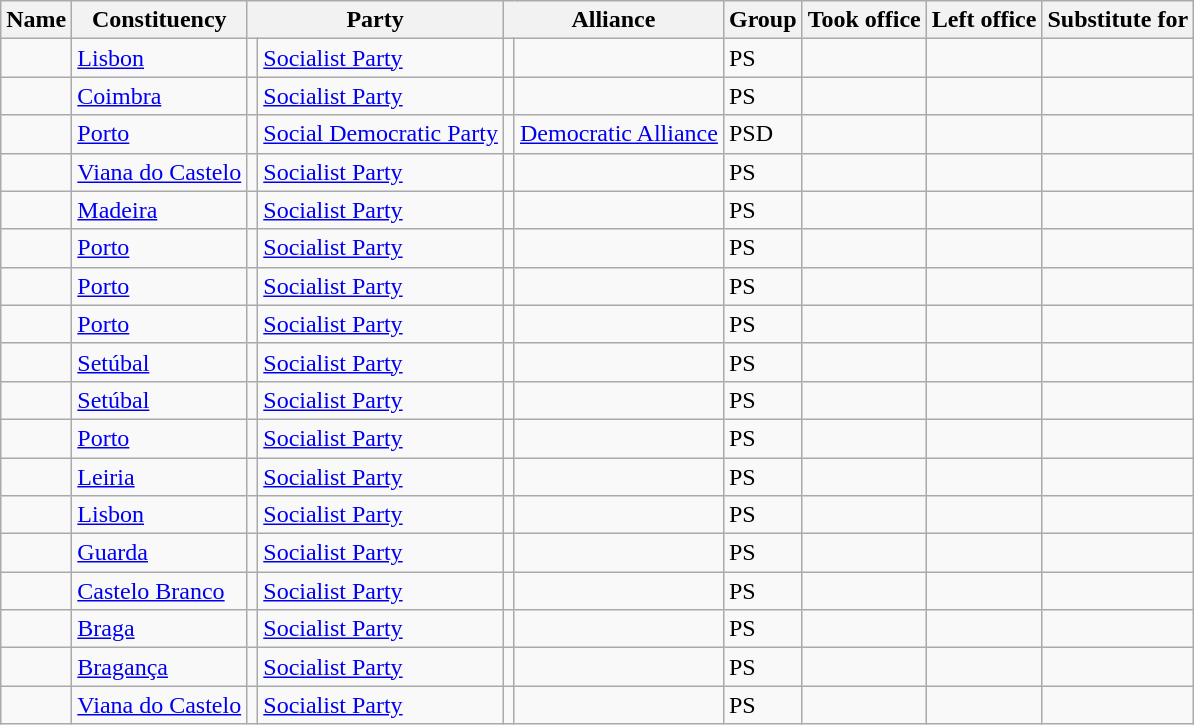<table class="wikitable sortable sticky-header" style="font-size:100%; text-align:left;">
<tr>
<th scope=col>Name</th>
<th scope=col>Constituency</th>
<th scope=col colspan="2">Party</th>
<th scope=col colspan="2">Alliance</th>
<th scope=col>Group</th>
<th scope=col>Took office</th>
<th scope=col>Left office</th>
<th scope=col>Substitute for</th>
</tr>
<tr>
<td></td>
<td><a href='#'>Lisbon</a></td>
<td></td>
<td><a href='#'>Socialist Party</a></td>
<td></td>
<td></td>
<td>PS</td>
<td align=center></td>
<td></td>
<td></td>
</tr>
<tr>
<td></td>
<td><a href='#'>Coimbra</a></td>
<td></td>
<td><a href='#'>Socialist Party</a></td>
<td></td>
<td></td>
<td>PS</td>
<td align=center></td>
<td></td>
<td></td>
</tr>
<tr>
<td></td>
<td><a href='#'>Porto</a></td>
<td></td>
<td style="white-space: nowrap;"><a href='#'>Social Democratic Party</a></td>
<td></td>
<td style="white-space: nowrap;"><a href='#'>Democratic Alliance</a></td>
<td>PSD</td>
<td align=center></td>
<td></td>
<td></td>
</tr>
<tr>
<td></td>
<td style="white-space: nowrap;"><a href='#'>Viana do Castelo</a></td>
<td></td>
<td><a href='#'>Socialist Party</a></td>
<td></td>
<td></td>
<td>PS</td>
<td align=center></td>
<td></td>
<td></td>
</tr>
<tr>
<td></td>
<td><a href='#'>Madeira</a></td>
<td></td>
<td><a href='#'>Socialist Party</a></td>
<td></td>
<td></td>
<td>PS</td>
<td align=center></td>
<td></td>
<td></td>
</tr>
<tr>
<td></td>
<td><a href='#'>Porto</a></td>
<td></td>
<td><a href='#'>Socialist Party</a></td>
<td></td>
<td></td>
<td>PS</td>
<td align=center></td>
<td></td>
<td></td>
</tr>
<tr>
<td></td>
<td><a href='#'>Porto</a></td>
<td></td>
<td><a href='#'>Socialist Party</a></td>
<td></td>
<td></td>
<td>PS</td>
<td align=center></td>
<td></td>
<td></td>
</tr>
<tr>
<td></td>
<td><a href='#'>Porto</a></td>
<td></td>
<td><a href='#'>Socialist Party</a></td>
<td></td>
<td></td>
<td>PS</td>
<td align=center></td>
<td></td>
<td></td>
</tr>
<tr>
<td></td>
<td><a href='#'>Setúbal</a></td>
<td></td>
<td><a href='#'>Socialist Party</a></td>
<td></td>
<td></td>
<td>PS</td>
<td align=center></td>
<td></td>
<td></td>
</tr>
<tr>
<td></td>
<td><a href='#'>Setúbal</a></td>
<td></td>
<td><a href='#'>Socialist Party</a></td>
<td></td>
<td></td>
<td>PS</td>
<td align=center></td>
<td></td>
<td style="white-space: nowrap;"></td>
</tr>
<tr>
<td></td>
<td><a href='#'>Porto</a></td>
<td></td>
<td><a href='#'>Socialist Party</a></td>
<td></td>
<td></td>
<td>PS</td>
<td align=center></td>
<td></td>
<td></td>
</tr>
<tr>
<td></td>
<td><a href='#'>Leiria</a></td>
<td></td>
<td><a href='#'>Socialist Party</a></td>
<td></td>
<td></td>
<td>PS</td>
<td align=center></td>
<td></td>
<td></td>
</tr>
<tr>
<td></td>
<td><a href='#'>Lisbon</a></td>
<td></td>
<td><a href='#'>Socialist Party</a></td>
<td></td>
<td></td>
<td>PS</td>
<td align=center></td>
<td></td>
<td></td>
</tr>
<tr>
<td></td>
<td><a href='#'>Guarda</a></td>
<td></td>
<td><a href='#'>Socialist Party</a></td>
<td></td>
<td></td>
<td>PS</td>
<td align=center></td>
<td></td>
<td></td>
</tr>
<tr>
<td style="white-space: nowrap;"></td>
<td><a href='#'>Castelo Branco</a></td>
<td></td>
<td><a href='#'>Socialist Party</a></td>
<td></td>
<td></td>
<td>PS</td>
<td align=center></td>
<td></td>
<td></td>
</tr>
<tr>
<td></td>
<td><a href='#'>Braga</a></td>
<td></td>
<td><a href='#'>Socialist Party</a></td>
<td></td>
<td></td>
<td>PS</td>
<td align=center></td>
<td></td>
<td></td>
</tr>
<tr>
<td></td>
<td><a href='#'>Bragança</a></td>
<td></td>
<td><a href='#'>Socialist Party</a></td>
<td></td>
<td></td>
<td>PS</td>
<td align=center></td>
<td></td>
<td></td>
</tr>
<tr>
<td></td>
<td style="white-space: nowrap;"><a href='#'>Viana do Castelo</a></td>
<td></td>
<td><a href='#'>Socialist Party</a></td>
<td></td>
<td></td>
<td>PS</td>
<td align=center></td>
<td></td>
<td></td>
</tr>
</table>
